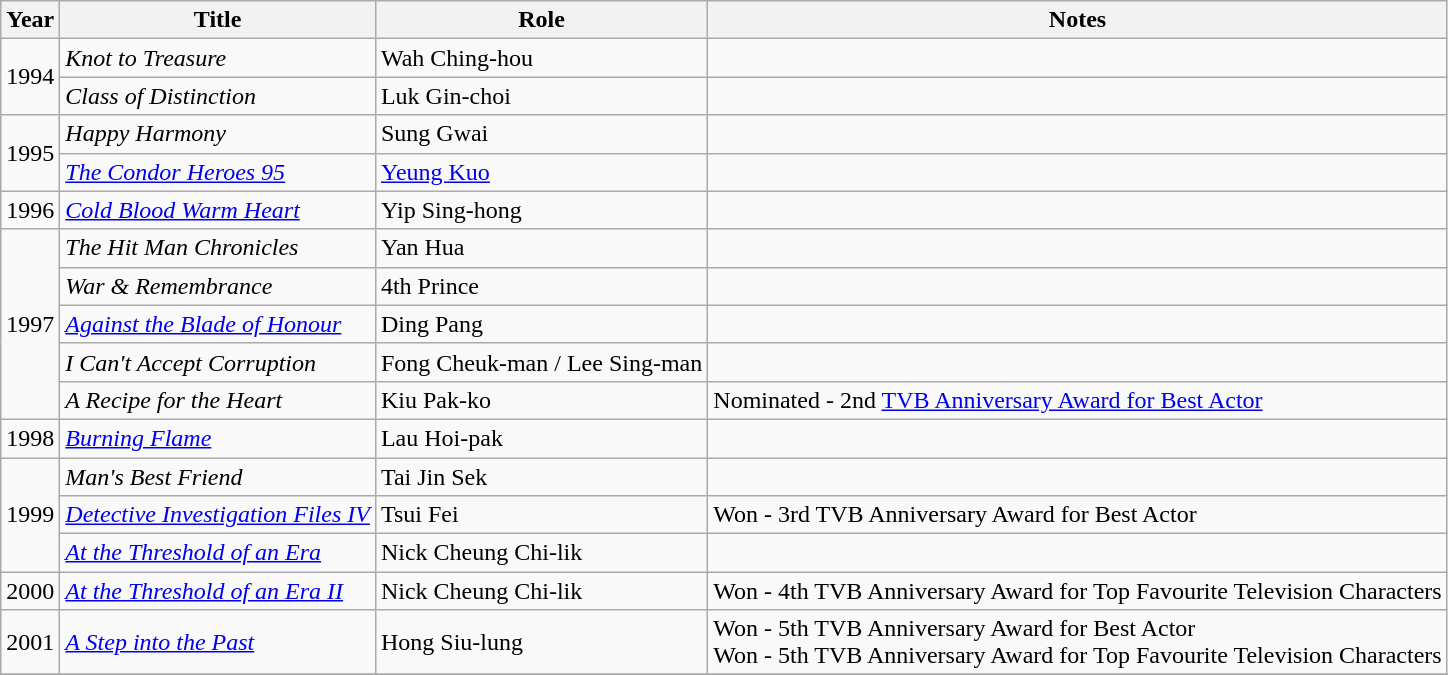<table class="wikitable sortable">
<tr>
<th>Year</th>
<th>Title</th>
<th>Role</th>
<th class="unsortable">Notes</th>
</tr>
<tr>
<td rowspan=2>1994</td>
<td><em>Knot to Treasure</em></td>
<td>Wah Ching-hou</td>
<td></td>
</tr>
<tr>
<td><em>Class of Distinction</em></td>
<td>Luk Gin-choi</td>
<td></td>
</tr>
<tr>
<td rowspan=2>1995</td>
<td><em>Happy Harmony</em></td>
<td>Sung Gwai</td>
<td></td>
</tr>
<tr>
<td><em><a href='#'>The Condor Heroes 95</a></em></td>
<td><a href='#'>Yeung Kuo</a></td>
<td></td>
</tr>
<tr>
<td>1996</td>
<td><em><a href='#'>Cold Blood Warm Heart</a></em></td>
<td>Yip Sing-hong</td>
<td></td>
</tr>
<tr>
<td rowspan=5>1997</td>
<td><em>The Hit Man Chronicles</em></td>
<td>Yan Hua</td>
<td></td>
</tr>
<tr>
<td><em>War & Remembrance</em></td>
<td>4th Prince</td>
<td></td>
</tr>
<tr>
<td><em><a href='#'>Against the Blade of Honour</a></em></td>
<td>Ding Pang</td>
<td></td>
</tr>
<tr>
<td><em>I Can't Accept Corruption</em></td>
<td>Fong Cheuk-man / Lee Sing-man</td>
<td></td>
</tr>
<tr>
<td><em>A Recipe for the Heart</em></td>
<td>Kiu Pak-ko</td>
<td>Nominated - 2nd <a href='#'>TVB Anniversary Award for Best Actor</a></td>
</tr>
<tr>
<td>1998</td>
<td><em><a href='#'>Burning Flame</a></em></td>
<td>Lau Hoi-pak</td>
<td></td>
</tr>
<tr>
<td rowspan=3>1999</td>
<td><em>Man's Best Friend</em></td>
<td>Tai Jin Sek</td>
<td></td>
</tr>
<tr>
<td><em><a href='#'>Detective Investigation Files IV</a></em></td>
<td>Tsui Fei</td>
<td>Won - 3rd TVB Anniversary Award for Best Actor</td>
</tr>
<tr>
<td><em><a href='#'>At the Threshold of an Era</a></em></td>
<td>Nick Cheung Chi-lik</td>
<td></td>
</tr>
<tr>
<td>2000</td>
<td><em><a href='#'>At the Threshold of an Era II</a></em></td>
<td>Nick Cheung Chi-lik</td>
<td>Won - 4th TVB Anniversary Award for Top Favourite Television Characters</td>
</tr>
<tr>
<td>2001</td>
<td><em><a href='#'>A Step into the Past</a></em></td>
<td>Hong Siu-lung</td>
<td>Won - 5th TVB Anniversary Award for Best Actor<br>Won - 5th TVB Anniversary Award for Top Favourite Television Characters</td>
</tr>
<tr>
</tr>
</table>
